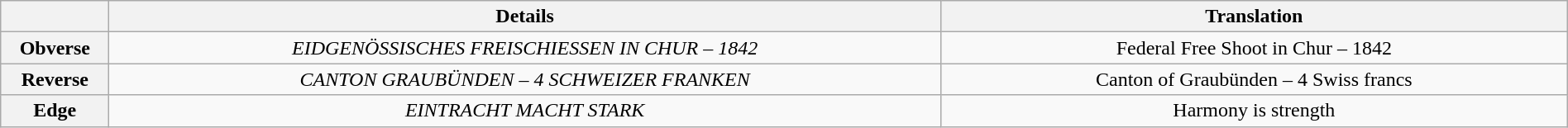<table class="wikitable" width="100%" border="1" style="text-align:center;">
<tr>
<th scope="col" style="width:5em;"></th>
<th scope="col">Details</th>
<th scope="col" style="width:40%;">Translation</th>
</tr>
<tr>
<th scope="row">Obverse</th>
<td><em>EIDGENÖSSISCHES FREISCHIESSEN IN CHUR – 1842</em></td>
<td>Federal Free Shoot in Chur – 1842</td>
</tr>
<tr>
<th scope="row">Reverse</th>
<td><em>CANTON GRAUBÜNDEN – 4 SCHWEIZER FRANKEN</em></td>
<td>Canton of Graubünden – 4 Swiss francs</td>
</tr>
<tr>
<th scope="row">Edge</th>
<td><em>EINTRACHT MACHT STARK</em></td>
<td>Harmony is strength</td>
</tr>
</table>
